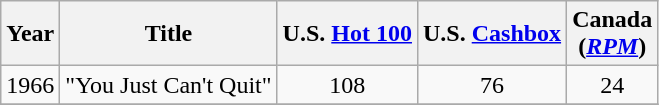<table class="wikitable">
<tr>
<th>Year</th>
<th>Title</th>
<th>U.S. <a href='#'>Hot 100</a><br></th>
<th>U.S. <a href='#'>Cashbox</a><br></th>
<th>Canada<br>(<a href='#'><em>RPM</em></a>)</th>
</tr>
<tr>
<td>1966</td>
<td>"You Just Can't Quit"</td>
<td align="center">108</td>
<td align="center">76</td>
<td align="center">24</td>
</tr>
<tr>
</tr>
</table>
